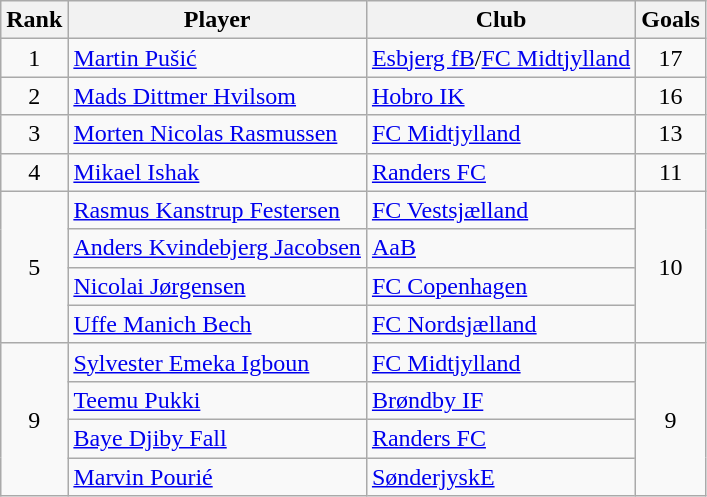<table class="wikitable sortable" style="text-align:center">
<tr>
<th>Rank</th>
<th>Player</th>
<th>Club</th>
<th>Goals</th>
</tr>
<tr>
<td rowspan=1>1</td>
<td style="text-align:left"> <a href='#'>Martin Pušić</a></td>
<td style="text-align:left"><a href='#'>Esbjerg fB</a>/<a href='#'>FC Midtjylland</a></td>
<td rowspan=1>17</td>
</tr>
<tr>
<td>2</td>
<td style="text-align:left"> <a href='#'>Mads Dittmer Hvilsom</a></td>
<td style="text-align:left"><a href='#'>Hobro IK</a></td>
<td>16</td>
</tr>
<tr>
<td Rowspan=1>3</td>
<td style="text-align:left"> <a href='#'>Morten Nicolas Rasmussen</a></td>
<td style="text-align:left"><a href='#'>FC Midtjylland</a></td>
<td rowspan=1>13</td>
</tr>
<tr>
<td Rowspan=1>4</td>
<td style="text-align:left"> <a href='#'>Mikael Ishak</a></td>
<td style="text-align:left"><a href='#'>Randers FC</a></td>
<td rowspan=1>11</td>
</tr>
<tr>
<td Rowspan=4>5</td>
<td style="text-align:left"> <a href='#'>Rasmus Kanstrup Festersen</a></td>
<td style="text-align:left"><a href='#'>FC Vestsjælland</a></td>
<td rowspan=4>10</td>
</tr>
<tr>
<td align="left"> <a href='#'>Anders Kvindebjerg Jacobsen</a></td>
<td style="text-align:left"><a href='#'>AaB</a></td>
</tr>
<tr>
<td align="left"> <a href='#'>Nicolai Jørgensen</a></td>
<td style="text-align:left"><a href='#'>FC Copenhagen</a></td>
</tr>
<tr>
<td align="left"> <a href='#'>Uffe Manich Bech</a></td>
<td style="text-align:left"><a href='#'>FC Nordsjælland</a></td>
</tr>
<tr>
<td rowspan=4>9</td>
<td style="text-align:left"> <a href='#'>Sylvester Emeka Igboun</a></td>
<td style="text-align:left"><a href='#'>FC Midtjylland</a></td>
<td rowspan=4>9</td>
</tr>
<tr>
<td align="left"> <a href='#'>Teemu Pukki</a></td>
<td style="text-align:left"><a href='#'>Brøndby IF</a></td>
</tr>
<tr>
<td align="left"> <a href='#'>Baye Djiby Fall</a></td>
<td style="text-align:left"><a href='#'>Randers FC</a></td>
</tr>
<tr>
<td align="left"> <a href='#'>Marvin Pourié</a></td>
<td style="text-align:left"><a href='#'>SønderjyskE</a></td>
</tr>
</table>
